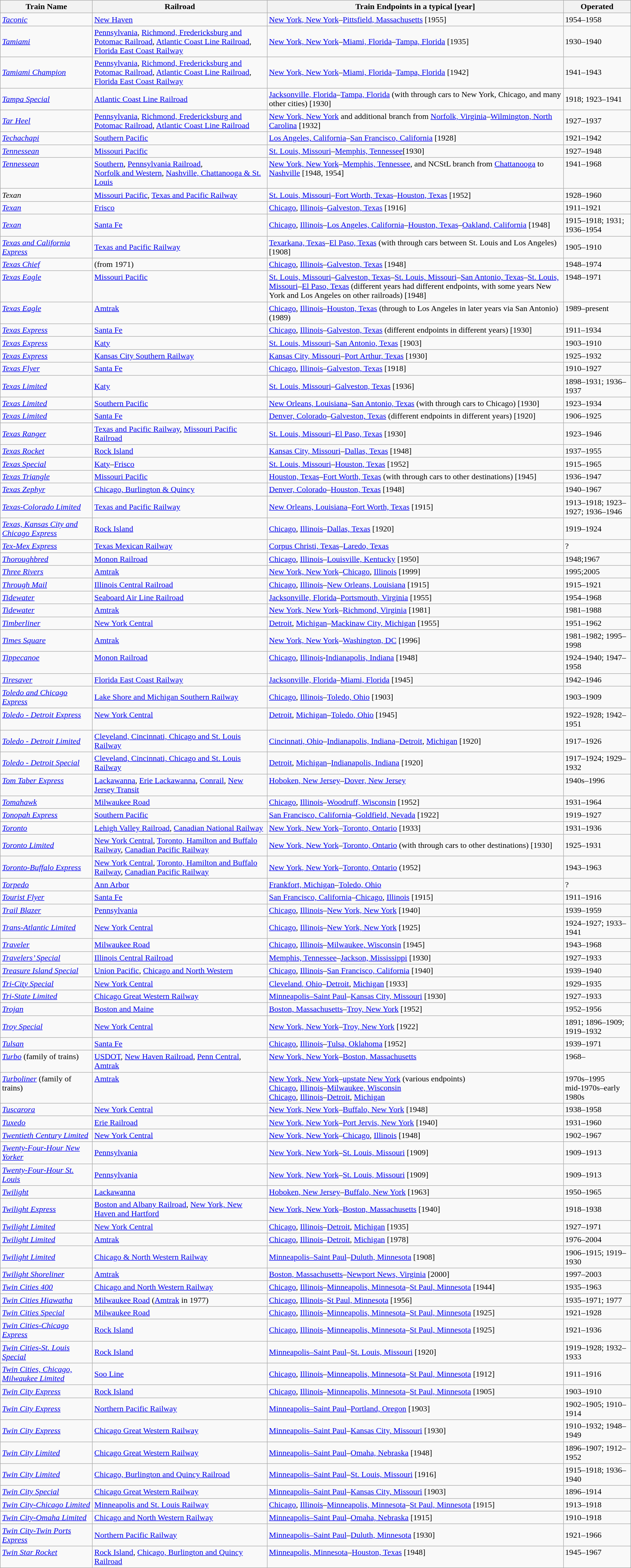<table class="wikitable sortable">
<tr valign="top">
<th style="width:175px;">Train Name</th>
<th>Railroad</th>
<th>Train Endpoints in a typical [year]</th>
<th>Operated</th>
</tr>
<tr>
<td><a href='#'><em>Taconic</em></a></td>
<td><a href='#'>New Haven</a></td>
<td><a href='#'>New York, New York</a>–<a href='#'>Pittsfield, Massachusetts</a> [1955]</td>
<td>1954–1958</td>
</tr>
<tr>
<td><a href='#'><em>Tamiami</em></a></td>
<td><a href='#'>Pennsylvania</a>, <a href='#'>Richmond, Fredericksburg and Potomac Railroad</a>, <a href='#'>Atlantic Coast Line Railroad</a>, <a href='#'>Florida East Coast Railway</a></td>
<td><a href='#'>New York, New York</a>–<a href='#'>Miami, Florida</a>–<a href='#'>Tampa, Florida</a> [1935]</td>
<td>1930–1940</td>
</tr>
<tr>
<td><em><a href='#'>Tamiami Champion</a></em></td>
<td><a href='#'>Pennsylvania</a>, <a href='#'>Richmond, Fredericksburg and Potomac Railroad</a>, <a href='#'>Atlantic Coast Line Railroad</a>, <a href='#'>Florida East Coast Railway</a></td>
<td><a href='#'>New York, New York</a>–<a href='#'>Miami, Florida</a>–<a href='#'>Tampa, Florida</a> [1942]</td>
<td>1941–1943</td>
</tr>
<tr>
<td><em><a href='#'>Tampa Special</a></em></td>
<td><a href='#'>Atlantic Coast Line Railroad</a></td>
<td><a href='#'>Jacksonville, Florida</a>–<a href='#'>Tampa, Florida</a> (with through cars to New York, Chicago, and many other cities) [1930]</td>
<td>1918; 1923–1941</td>
</tr>
<tr>
<td><a href='#'><em>Tar Heel</em></a></td>
<td><a href='#'>Pennsylvania</a>, <a href='#'>Richmond, Fredericksburg and Potomac Railroad</a>, <a href='#'>Atlantic Coast Line Railroad</a></td>
<td><a href='#'>New York, New York</a> and additional branch from <a href='#'>Norfolk, Virginia</a>–<a href='#'>Wilmington, North Carolina</a> [1932]</td>
<td>1927–1937</td>
</tr>
<tr>
<td><a href='#'><em>Techachapi</em></a></td>
<td><a href='#'>Southern Pacific</a></td>
<td><a href='#'>Los Angeles, California</a>–<a href='#'>San Francisco, California</a> [1928]</td>
<td>1921–1942</td>
</tr>
<tr valign="top">
<td><em><a href='#'>Tennessean</a></em></td>
<td><a href='#'>Missouri Pacific</a></td>
<td><a href='#'>St. Louis, Missouri</a>–<a href='#'>Memphis, Tennessee</a>[1930]</td>
<td>1927–1948</td>
</tr>
<tr valign="top">
<td><em><a href='#'>Tennessean</a></em></td>
<td><a href='#'>Southern</a>, <a href='#'>Pennsylvania Railroad</a>,<br><a href='#'>Norfolk and Western</a>, <a href='#'>Nashville, Chattanooga & St. Louis</a></td>
<td><a href='#'>New York, New York</a>–<a href='#'>Memphis, Tennessee</a>, and NCStL branch from <a href='#'>Chattanooga</a> to <a href='#'>Nashville</a> [1948, 1954]</td>
<td>1941–1968</td>
</tr>
<tr valign="top">
<td><em>Texan</em></td>
<td><a href='#'>Missouri Pacific</a>, <a href='#'>Texas and Pacific Railway</a></td>
<td><a href='#'>St. Louis, Missouri</a>–<a href='#'>Fort Worth, Texas</a>–<a href='#'>Houston, Texas</a> [1952]</td>
<td>1928–1960</td>
</tr>
<tr>
<td><a href='#'><em>Texan</em></a></td>
<td><a href='#'>Frisco</a></td>
<td><a href='#'>Chicago</a>, <a href='#'>Illinois</a>–<a href='#'>Galveston, Texas</a> [1916]</td>
<td>1911–1921</td>
</tr>
<tr>
<td><a href='#'><em>Texan</em></a></td>
<td><a href='#'>Santa Fe</a></td>
<td><a href='#'>Chicago</a>, <a href='#'>Illinois</a>–<a href='#'>Los Angeles, California</a>–<a href='#'>Houston, Texas</a>–<a href='#'>Oakland, California</a> [1948]</td>
<td>1915–1918; 1931; 1936–1954</td>
</tr>
<tr>
<td><em><a href='#'>Texas and California Express</a></em></td>
<td><a href='#'>Texas and Pacific Railway</a></td>
<td><a href='#'>Texarkana, Texas</a>–<a href='#'>El Paso, Texas</a> (with through cars between St. Louis and Los Angeles) [1908]</td>
<td>1905–1910</td>
</tr>
<tr valign="top">
<td><em><a href='#'>Texas Chief</a></em></td>
<td>(from 1971)</td>
<td><a href='#'>Chicago</a>, <a href='#'>Illinois</a>–<a href='#'>Galveston, Texas</a> [1948]</td>
<td>1948–1974</td>
</tr>
<tr valign="top">
<td><em><a href='#'>Texas Eagle</a></em></td>
<td><a href='#'>Missouri Pacific</a></td>
<td><a href='#'>St. Louis, Missouri</a>–<a href='#'>Galveston, Texas</a>–<a href='#'>St. Louis, Missouri</a>–<a href='#'>San Antonio, Texas</a>–<a href='#'>St. Louis, Missouri</a>–<a href='#'>El Paso, Texas</a> (different years had different endpoints, with some years New York and Los Angeles on other railroads) [1948]</td>
<td>1948–1971</td>
</tr>
<tr valign="top">
<td><em><a href='#'>Texas Eagle</a></em></td>
<td><a href='#'>Amtrak</a></td>
<td><a href='#'>Chicago</a>, <a href='#'>Illinois</a>–<a href='#'>Houston, Texas</a> (through to Los Angeles in later years via San Antonio) (1989)</td>
<td>1989–present</td>
</tr>
<tr>
<td><a href='#'><em>Texas Express</em></a></td>
<td><a href='#'>Santa Fe</a></td>
<td><a href='#'>Chicago</a>, <a href='#'>Illinois</a>–<a href='#'>Galveston, Texas</a> (different endpoints in different years) [1930]</td>
<td>1911–1934</td>
</tr>
<tr>
<td><a href='#'><em>Texas Express</em></a></td>
<td><a href='#'>Katy</a></td>
<td><a href='#'>St. Louis, Missouri</a>–<a href='#'>San Antonio, Texas</a> [1903]</td>
<td>1903–1910</td>
</tr>
<tr>
<td><a href='#'><em>Texas Express</em></a></td>
<td><a href='#'>Kansas City Southern Railway</a></td>
<td><a href='#'>Kansas City, Missouri</a>–<a href='#'>Port Arthur, Texas</a> [1930]</td>
<td>1925–1932</td>
</tr>
<tr>
<td><em><a href='#'>Texas Flyer</a></em></td>
<td><a href='#'>Santa Fe</a></td>
<td><a href='#'>Chicago</a>, <a href='#'>Illinois</a>–<a href='#'>Galveston, Texas</a> [1918]</td>
<td>1910–1927</td>
</tr>
<tr>
<td><a href='#'><em>Texas Limited</em></a></td>
<td><a href='#'>Katy</a></td>
<td><a href='#'>St. Louis, Missouri</a>–<a href='#'>Galveston, Texas</a> [1936]</td>
<td>1898–1931; 1936–1937</td>
</tr>
<tr>
<td><a href='#'><em>Texas Limited</em></a></td>
<td><a href='#'>Southern Pacific</a></td>
<td><a href='#'>New Orleans, Louisiana</a>–<a href='#'>San Antonio, Texas</a> (with through cars to Chicago) [1930]</td>
<td>1923–1934</td>
</tr>
<tr>
<td><a href='#'><em>Texas Limited</em></a></td>
<td><a href='#'>Santa Fe</a></td>
<td><a href='#'>Denver, Colorado</a>–<a href='#'>Galveston, Texas</a> (different endpoints in different years) [1920]</td>
<td>1906–1925</td>
</tr>
<tr>
<td><a href='#'><em>Texas Ranger</em></a></td>
<td><a href='#'>Texas and Pacific Railway</a>, <a href='#'>Missouri Pacific Railroad</a></td>
<td><a href='#'>St. Louis, Missouri</a>–<a href='#'>El Paso, Texas</a> [1930]</td>
<td>1923–1946</td>
</tr>
<tr valign="top">
<td><em><a href='#'>Texas Rocket</a></em></td>
<td><a href='#'>Rock Island</a></td>
<td><a href='#'>Kansas City, Missouri</a>–<a href='#'>Dallas, Texas</a> [1948]</td>
<td>1937–1955</td>
</tr>
<tr valign="top">
<td><em><a href='#'>Texas Special</a></em></td>
<td><a href='#'>Katy</a>–<a href='#'>Frisco</a></td>
<td><a href='#'>St. Louis, Missouri</a>–<a href='#'>Houston, Texas</a> [1952]</td>
<td>1915–1965</td>
</tr>
<tr>
<td><a href='#'><em>Texas Triangle</em></a></td>
<td><a href='#'>Missouri Pacific</a></td>
<td><a href='#'>Houston, Texas</a>–<a href='#'>Fort Worth, Texas</a> (with through cars to other destinations) [1945]</td>
<td>1936–1947</td>
</tr>
<tr valign="top">
<td><em><a href='#'>Texas Zephyr</a></em></td>
<td><a href='#'>Chicago, Burlington & Quincy</a></td>
<td><a href='#'>Denver, Colorado</a>–<a href='#'>Houston, Texas</a> [1948]</td>
<td>1940–1967</td>
</tr>
<tr>
<td><em><a href='#'>Texas-Colorado Limited</a></em></td>
<td><a href='#'>Texas and Pacific Railway</a></td>
<td><a href='#'>New Orleans, Louisiana</a>–<a href='#'>Fort Worth, Texas</a> [1915]</td>
<td>1913–1918; 1923–1927; 1936–1946</td>
</tr>
<tr>
<td><em><a href='#'>Texas, Kansas City and Chicago Express</a></em></td>
<td><a href='#'>Rock Island</a></td>
<td><a href='#'>Chicago</a>, <a href='#'>Illinois</a>–<a href='#'>Dallas, Texas</a> [1920]</td>
<td>1919–1924</td>
</tr>
<tr valign="top">
<td><em><a href='#'>Tex-Mex Express</a></em></td>
<td><a href='#'>Texas Mexican Railway</a></td>
<td><a href='#'>Corpus Christi, Texas</a>–<a href='#'>Laredo, Texas</a></td>
<td>?</td>
</tr>
<tr valign="top">
<td><em><a href='#'>Thoroughbred</a></em></td>
<td><a href='#'>Monon Railroad</a></td>
<td><a href='#'>Chicago</a>, <a href='#'>Illinois</a>–<a href='#'>Louisville, Kentucky</a> [1950]</td>
<td>1948;1967</td>
</tr>
<tr valign="top">
<td><em><a href='#'>Three Rivers</a></em></td>
<td><a href='#'>Amtrak</a></td>
<td><a href='#'>New York, New York</a>–<a href='#'>Chicago</a>, <a href='#'>Illinois</a> [1999]</td>
<td>1995;2005</td>
</tr>
<tr>
<td><a href='#'><em>Through Mail</em></a></td>
<td><a href='#'>Illinois Central Railroad</a></td>
<td><a href='#'>Chicago</a>, <a href='#'>Illinois</a>–<a href='#'>New Orleans, Louisiana</a> [1915]</td>
<td>1915–1921</td>
</tr>
<tr>
<td><a href='#'><em>Tidewater</em></a></td>
<td><a href='#'>Seaboard Air Line Railroad</a></td>
<td><a href='#'>Jacksonville, Florida</a>–<a href='#'>Portsmouth, Virginia</a> [1955]</td>
<td>1954–1968</td>
</tr>
<tr>
<td><a href='#'><em>Tidewater</em></a></td>
<td><a href='#'>Amtrak</a></td>
<td><a href='#'>New York, New York</a>–<a href='#'>Richmond, Virginia</a> [1981]</td>
<td>1981–1988</td>
</tr>
<tr valign="top">
<td><em><a href='#'>Timberliner</a></em></td>
<td><a href='#'>New York Central</a></td>
<td><a href='#'>Detroit</a>, <a href='#'>Michigan</a>–<a href='#'>Mackinaw City, Michigan</a> [1955]</td>
<td>1951–1962</td>
</tr>
<tr>
<td><a href='#'><em>Times Square</em></a></td>
<td><a href='#'>Amtrak</a></td>
<td><a href='#'>New York, New York</a>–<a href='#'>Washington, DC</a> [1996]</td>
<td>1981–1982; 1995–1998</td>
</tr>
<tr valign="top">
<td><em><a href='#'>Tippecanoe</a></em></td>
<td><a href='#'>Monon Railroad</a></td>
<td><a href='#'>Chicago</a>, <a href='#'>Illinois</a>-<a href='#'>Indianapolis, Indiana</a> [1948]</td>
<td>1924–1940; 1947–1958</td>
</tr>
<tr>
<td><a href='#'><em>Tiresaver</em></a></td>
<td><a href='#'>Florida East Coast Railway</a></td>
<td><a href='#'>Jacksonville, Florida</a>–<a href='#'>Miami, Florida</a> [1945]</td>
<td>1942–1946</td>
</tr>
<tr>
<td><em><a href='#'>Toledo and Chicago Express</a></em></td>
<td><a href='#'>Lake Shore and Michigan Southern Railway</a></td>
<td><a href='#'>Chicago</a>, <a href='#'>Illinois</a>–<a href='#'>Toledo, Ohio</a> [1903]</td>
<td>1903–1909</td>
</tr>
<tr valign="top">
<td><em><a href='#'>Toledo - Detroit Express</a></em></td>
<td><a href='#'>New York Central</a></td>
<td><a href='#'>Detroit</a>, <a href='#'>Michigan</a>–<a href='#'>Toledo, Ohio</a> [1945]</td>
<td>1922–1928; 1942–1951</td>
</tr>
<tr>
<td><em><a href='#'>Toledo - Detroit Limited</a></em></td>
<td><a href='#'>Cleveland, Cincinnati, Chicago and St. Louis Railway</a></td>
<td><a href='#'>Cincinnati, Ohio</a>–<a href='#'>Indianapolis, Indiana</a>–<a href='#'>Detroit</a>, <a href='#'>Michigan</a> [1920]</td>
<td>1917–1926</td>
</tr>
<tr>
<td><em><a href='#'>Toledo - Detroit Special</a></em></td>
<td><a href='#'>Cleveland, Cincinnati, Chicago and St. Louis Railway</a></td>
<td><a href='#'>Detroit</a>, <a href='#'>Michigan</a>–<a href='#'>Indianapolis, Indiana</a> [1920]</td>
<td>1917–1924; 1929–1932</td>
</tr>
<tr valign="top">
<td><em><a href='#'>Tom Taber Express</a></em></td>
<td><a href='#'>Lackawanna</a>, <a href='#'>Erie Lackawanna</a>, <a href='#'>Conrail</a>, <a href='#'>New Jersey Transit</a></td>
<td><a href='#'>Hoboken, New Jersey</a>–<a href='#'>Dover, New Jersey</a></td>
<td>1940s–1996</td>
</tr>
<tr valign="top">
<td><em><a href='#'>Tomahawk</a></em></td>
<td><a href='#'>Milwaukee Road</a></td>
<td><a href='#'>Chicago</a>, <a href='#'>Illinois</a>–<a href='#'>Woodruff, Wisconsin</a> [1952]</td>
<td>1931–1964</td>
</tr>
<tr>
<td><em><a href='#'>Tonopah Express</a></em></td>
<td><a href='#'>Southern Pacific</a></td>
<td><a href='#'>San Francisco, California</a>–<a href='#'>Goldfield, Nevada</a> [1922]</td>
<td>1919–1927</td>
</tr>
<tr>
<td><a href='#'><em>Toronto</em></a></td>
<td><a href='#'>Lehigh Valley Railroad</a>, <a href='#'>Canadian National Railway</a></td>
<td><a href='#'>New York, New York</a>–<a href='#'>Toronto, Ontario</a> [1933]</td>
<td>1931–1936</td>
</tr>
<tr>
<td><em><a href='#'>Toronto Limited</a></em></td>
<td><a href='#'>New York Central</a>, <a href='#'>Toronto, Hamilton and Buffalo Railway</a>, <a href='#'>Canadian Pacific Railway</a></td>
<td><a href='#'>New York, New York</a>–<a href='#'>Toronto, Ontario</a> (with through cars to other destinations) [1930]</td>
<td>1925–1931</td>
</tr>
<tr>
<td><em><a href='#'>Toronto-Buffalo Express</a></em></td>
<td><a href='#'>New York Central</a>, <a href='#'>Toronto, Hamilton and Buffalo Railway</a>, <a href='#'>Canadian Pacific Railway</a></td>
<td><a href='#'>New York, New York</a>–<a href='#'>Toronto, Ontario</a> (1952]</td>
<td>1943–1963</td>
</tr>
<tr valign="top">
<td><em><a href='#'>Torpedo</a></em></td>
<td><a href='#'>Ann Arbor</a></td>
<td><a href='#'>Frankfort, Michigan</a>–<a href='#'>Toledo, Ohio</a></td>
<td>?</td>
</tr>
<tr valign="top">
<td><em><a href='#'>Tourist Flyer</a></em></td>
<td><a href='#'>Santa Fe</a></td>
<td><a href='#'>San Francisco, California</a>–<a href='#'>Chicago</a>, <a href='#'>Illinois</a> [1915]</td>
<td>1911–1916</td>
</tr>
<tr valign="top">
<td><em><a href='#'>Trail Blazer</a></em></td>
<td><a href='#'>Pennsylvania</a></td>
<td><a href='#'>Chicago</a>, <a href='#'>Illinois</a>–<a href='#'>New York, New York</a> [1940]</td>
<td>1939–1959</td>
</tr>
<tr>
<td><em><a href='#'>Trans-Atlantic Limited</a></em></td>
<td><a href='#'>New York Central</a></td>
<td><a href='#'>Chicago</a>, <a href='#'>Illinois</a>–<a href='#'>New York, New York</a> [1925]</td>
<td>1924–1927; 1933–1941</td>
</tr>
<tr>
<td><a href='#'><em>Traveler</em></a></td>
<td><a href='#'>Milwaukee Road</a></td>
<td><a href='#'>Chicago</a>, <a href='#'>Illinois</a>–<a href='#'>Milwaukee, Wisconsin</a> [1945]</td>
<td>1943–1968</td>
</tr>
<tr>
<td><em><a href='#'>Travelers’ Special</a></em></td>
<td><a href='#'>Illinois Central Railroad</a></td>
<td><a href='#'>Memphis, Tennessee</a>–<a href='#'>Jackson, Mississippi</a> [1930]</td>
<td>1927–1933</td>
</tr>
<tr valign="top">
<td><em><a href='#'>Treasure Island Special</a></em></td>
<td><a href='#'>Union Pacific</a>, <a href='#'>Chicago and North Western</a></td>
<td><a href='#'>Chicago</a>, <a href='#'>Illinois</a>–<a href='#'>San Francisco, California</a> [1940]</td>
<td>1939–1940</td>
</tr>
<tr>
<td><em><a href='#'>Tri-City Special</a></em></td>
<td><a href='#'>New York Central</a></td>
<td><a href='#'>Cleveland, Ohio</a>–<a href='#'>Detroit</a>, <a href='#'>Michigan</a> [1933]</td>
<td>1929–1935</td>
</tr>
<tr>
<td><em><a href='#'>Tri-State Limited</a></em></td>
<td><a href='#'>Chicago Great Western Railway</a></td>
<td><a href='#'>Minneapolis–Saint Paul</a>–<a href='#'>Kansas City, Missouri</a> [1930]</td>
<td>1927–1933</td>
</tr>
<tr>
<td><a href='#'><em>Trojan</em></a></td>
<td><a href='#'>Boston and Maine</a></td>
<td><a href='#'>Boston, Massachusetts</a>–<a href='#'>Troy, New York</a> [1952]</td>
<td>1952–1956</td>
</tr>
<tr>
<td><em><a href='#'>Troy Special</a></em></td>
<td><a href='#'>New York Central</a></td>
<td><a href='#'>New York, New York</a>–<a href='#'>Troy, New York</a> [1922]</td>
<td>1891; 1896–1909; 1919–1932</td>
</tr>
<tr valign="top">
<td><em><a href='#'>Tulsan</a></em></td>
<td><a href='#'>Santa Fe</a></td>
<td><a href='#'>Chicago</a>, <a href='#'>Illinois</a>–<a href='#'>Tulsa, Oklahoma</a> [1952]</td>
<td>1939–1971</td>
</tr>
<tr valign="top">
<td><em><a href='#'>Turbo</a></em> (family of trains)</td>
<td><a href='#'>USDOT</a>, <a href='#'>New Haven Railroad</a>, <a href='#'>Penn Central</a>, <a href='#'>Amtrak</a></td>
<td><a href='#'>New York, New York</a>–<a href='#'>Boston, Massachusetts</a></td>
<td>1968–</td>
</tr>
<tr style="vertical-align:top; vertical-align:top;">
<td><em><a href='#'>Turboliner</a></em> (family of trains)</td>
<td><a href='#'>Amtrak</a></td>
<td><a href='#'>New York, New York</a>–<a href='#'>upstate New York</a> (various endpoints)<br><a href='#'>Chicago</a>, <a href='#'>Illinois</a>–<a href='#'>Milwaukee, Wisconsin</a><br><a href='#'>Chicago</a>, <a href='#'>Illinois</a>–<a href='#'>Detroit</a>, <a href='#'>Michigan</a></td>
<td>1970s–1995<br>mid-1970s–early 1980s</td>
</tr>
<tr>
<td><a href='#'><em>Tuscarora</em></a></td>
<td><a href='#'>New York Central</a></td>
<td><a href='#'>New York, New York</a>–<a href='#'>Buffalo, New York</a> [1948]</td>
<td>1938–1958</td>
</tr>
<tr>
<td><a href='#'><em>Tuxedo</em></a></td>
<td><a href='#'>Erie Railroad</a></td>
<td><a href='#'>New York, New York</a>–<a href='#'>Port Jervis, New York</a> [1940]</td>
<td>1931–1960</td>
</tr>
<tr valign="top">
<td><em><a href='#'>Twentieth Century Limited</a></em></td>
<td><a href='#'>New York Central</a></td>
<td><a href='#'>New York, New York</a>–<a href='#'>Chicago</a>, <a href='#'>Illinois</a> [1948]</td>
<td>1902–1967</td>
</tr>
<tr>
<td><em><a href='#'>Twenty-Four-Hour New Yorker</a></em></td>
<td><a href='#'>Pennsylvania</a></td>
<td><a href='#'>New York, New York</a>–<a href='#'>St. Louis, Missouri</a> [1909]</td>
<td>1909–1913</td>
</tr>
<tr>
<td><em><a href='#'>Twenty-Four-Hour St. Louis</a></em></td>
<td><a href='#'>Pennsylvania</a></td>
<td><a href='#'>New York, New York</a>–<a href='#'>St. Louis, Missouri</a> [1909]</td>
<td>1909–1913</td>
</tr>
<tr>
<td><em><a href='#'>Twilight</a></em></td>
<td><a href='#'>Lackawanna</a></td>
<td><a href='#'>Hoboken, New Jersey</a>–<a href='#'>Buffalo, New York</a> [1963]</td>
<td>1950–1965</td>
</tr>
<tr>
<td><a href='#'><em>Twilight Express</em></a></td>
<td><a href='#'>Boston and Albany Railroad</a>, <a href='#'>New York, New Haven and Hartford</a></td>
<td><a href='#'>New York, New York</a>–<a href='#'>Boston, Massachusetts</a> [1940]</td>
<td>1918–1938</td>
</tr>
<tr>
<td><em><a href='#'>Twilight Limited</a></em></td>
<td><a href='#'>New York Central</a></td>
<td><a href='#'>Chicago</a>, <a href='#'>Illinois</a>–<a href='#'>Detroit</a>, <a href='#'>Michigan</a> [1935]</td>
<td>1927–1971</td>
</tr>
<tr>
<td><em><a href='#'>Twilight Limited</a></em></td>
<td><a href='#'>Amtrak</a></td>
<td><a href='#'>Chicago</a>, <a href='#'>Illinois</a>–<a href='#'>Detroit</a>, <a href='#'>Michigan</a> [1978]</td>
<td>1976–2004</td>
</tr>
<tr>
<td><a href='#'><em>Twilight Limited</em></a></td>
<td><a href='#'>Chicago & North Western Railway</a></td>
<td><a href='#'>Minneapolis–Saint Paul</a>–<a href='#'>Duluth, Minnesota</a> [1908]</td>
<td>1906–1915; 1919–1930</td>
</tr>
<tr>
<td><em><a href='#'>Twilight Shoreliner</a></em></td>
<td><a href='#'>Amtrak</a></td>
<td><a href='#'>Boston, Massachusetts</a>–<a href='#'>Newport News, Virginia</a> [2000]</td>
<td>1997–2003</td>
</tr>
<tr valign="top">
<td><em><a href='#'>Twin Cities 400</a></em></td>
<td><a href='#'>Chicago and North Western Railway</a></td>
<td><a href='#'>Chicago</a>, <a href='#'>Illinois</a>–<a href='#'>Minneapolis, Minnesota</a>–<a href='#'>St Paul, Minnesota</a> [1944]</td>
<td>1935–1963</td>
</tr>
<tr valign="top">
<td><em><a href='#'>Twin Cities Hiawatha</a></em></td>
<td><a href='#'>Milwaukee Road</a> (<a href='#'>Amtrak</a> in 1977)</td>
<td><a href='#'>Chicago</a>, <a href='#'>Illinois</a>–<a href='#'>St Paul, Minnesota</a> [1956]</td>
<td>1935–1971; 1977</td>
</tr>
<tr>
<td><em><a href='#'>Twin Cities Special</a></em></td>
<td><a href='#'>Milwaukee Road</a></td>
<td><a href='#'>Chicago</a>, <a href='#'>Illinois</a>–<a href='#'>Minneapolis, Minnesota</a>–<a href='#'>St Paul, Minnesota</a> [1925]</td>
<td>1921–1928</td>
</tr>
<tr>
<td><em><a href='#'>Twin Cities-Chicago Express</a></em></td>
<td><a href='#'>Rock Island</a></td>
<td><a href='#'>Chicago</a>, <a href='#'>Illinois</a>–<a href='#'>Minneapolis, Minnesota</a>–<a href='#'>St Paul, Minnesota</a> [1925]</td>
<td>1921–1936</td>
</tr>
<tr>
<td><em><a href='#'>Twin Cities-St. Louis Special</a></em></td>
<td><a href='#'>Rock Island</a></td>
<td><a href='#'>Minneapolis–Saint Paul</a>–<a href='#'>St. Louis, Missouri</a> [1920]</td>
<td>1919–1928; 1932–1933</td>
</tr>
<tr>
<td><em><a href='#'>Twin Cities, Chicago, Milwaukee Limited</a></em></td>
<td><a href='#'>Soo Line</a></td>
<td><a href='#'>Chicago</a>, <a href='#'>Illinois</a>–<a href='#'>Minneapolis, Minnesota</a>–<a href='#'>St Paul, Minnesota</a> [1912]</td>
<td>1911–1916</td>
</tr>
<tr>
<td><a href='#'><em>Twin City Express</em></a></td>
<td><a href='#'>Rock Island</a></td>
<td><a href='#'>Chicago</a>, <a href='#'>Illinois</a>–<a href='#'>Minneapolis, Minnesota</a>–<a href='#'>St Paul, Minnesota</a> [1905]</td>
<td>1903–1910</td>
</tr>
<tr>
<td><a href='#'><em>Twin City Express</em></a></td>
<td><a href='#'>Northern Pacific Railway</a></td>
<td><a href='#'>Minneapolis–Saint Paul</a>–<a href='#'>Portland, Oregon</a> [1903]</td>
<td>1902–1905; 1910–1914</td>
</tr>
<tr>
<td><a href='#'><em>Twin City Express</em></a></td>
<td><a href='#'>Chicago Great Western Railway</a></td>
<td><a href='#'>Minneapolis–Saint Paul</a>–<a href='#'>Kansas City, Missouri</a> [1930]</td>
<td>1910–1932; 1948–1949</td>
</tr>
<tr>
<td><a href='#'><em>Twin City Limited</em></a></td>
<td><a href='#'>Chicago Great Western Railway</a></td>
<td><a href='#'>Minneapolis–Saint Paul</a>–<a href='#'>Omaha, Nebraska</a> [1948]</td>
<td>1896–1907; 1912–1952</td>
</tr>
<tr>
<td><a href='#'><em>Twin City Limited</em></a></td>
<td><a href='#'>Chicago, Burlington and Quincy Railroad</a></td>
<td><a href='#'>Minneapolis–Saint Paul</a>–<a href='#'>St. Louis, Missouri</a> [1916]</td>
<td>1915–1918; 1936–1940</td>
</tr>
<tr>
<td><em><a href='#'>Twin City Special</a></em></td>
<td><a href='#'>Chicago Great Western Railway</a></td>
<td><a href='#'>Minneapolis–Saint Paul</a>–<a href='#'>Kansas City, Missouri</a> [1903]</td>
<td>1896–1914</td>
</tr>
<tr>
<td><em><a href='#'>Twin City-Chicago Limited</a></em></td>
<td><a href='#'>Minneapolis and St. Louis Railway</a></td>
<td><a href='#'>Chicago</a>, <a href='#'>Illinois</a>–<a href='#'>Minneapolis, Minnesota</a>–<a href='#'>St Paul, Minnesota</a> [1915]</td>
<td>1913–1918</td>
</tr>
<tr>
<td><em><a href='#'>Twin City-Omaha Limited</a></em></td>
<td><a href='#'>Chicago and North Western Railway</a></td>
<td><a href='#'>Minneapolis–Saint Paul</a>–<a href='#'>Omaha, Nebraska</a> [1915]</td>
<td>1910–1918</td>
</tr>
<tr>
<td><em><a href='#'>Twin City-Twin Ports Express</a></em></td>
<td><a href='#'>Northern Pacific Railway</a></td>
<td><a href='#'>Minneapolis–Saint Paul</a>–<a href='#'>Duluth, Minnesota</a> [1930]</td>
<td>1921–1966</td>
</tr>
<tr valign="top">
<td><em><a href='#'>Twin Star Rocket</a></em></td>
<td><a href='#'>Rock Island</a>, <a href='#'>Chicago, Burlington and Quincy Railroad</a></td>
<td><a href='#'>Minneapolis, Minnesota</a>–<a href='#'>Houston, Texas</a> [1948]</td>
<td>1945–1967</td>
</tr>
</table>
